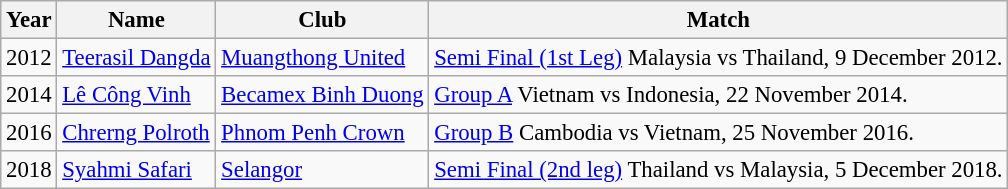<table class="wikitable" style="font-size:95%;">
<tr>
<th>Year</th>
<th>Name</th>
<th>Club</th>
<th>Match</th>
</tr>
<tr>
<td>2012</td>
<td> <a href='#'>Teerasil Dangda</a></td>
<td> <a href='#'>Muangthong United</a></td>
<td><a href='#'>Semi Final (1st Leg)</a> Malaysia vs Thailand, 9 December 2012.</td>
</tr>
<tr>
<td>2014</td>
<td> <a href='#'>Lê Công Vinh</a></td>
<td> <a href='#'>Becamex Binh Duong</a></td>
<td><a href='#'>Group A</a> Vietnam vs Indonesia, 22 November 2014.</td>
</tr>
<tr>
<td>2016</td>
<td> <a href='#'>Chrerng Polroth</a></td>
<td> <a href='#'>Phnom Penh Crown</a></td>
<td><a href='#'>Group B</a> Cambodia vs Vietnam, 25 November 2016.</td>
</tr>
<tr>
<td>2018</td>
<td> <a href='#'>Syahmi Safari</a></td>
<td> <a href='#'>Selangor</a></td>
<td><a href='#'>Semi Final (2nd leg)</a> Thailand vs Malaysia, 5 December 2018.</td>
</tr>
</table>
